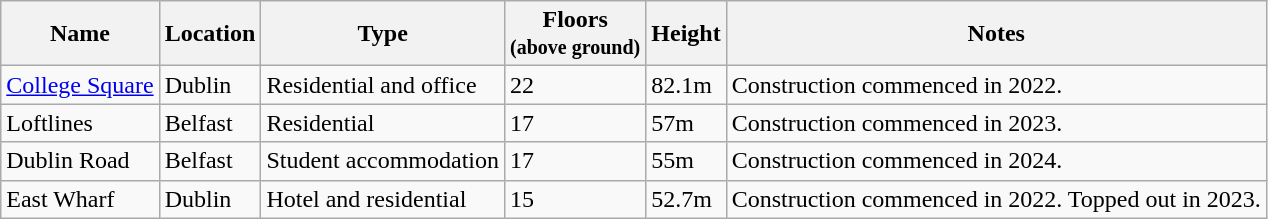<table class="wikitable sortable">
<tr>
<th>Name</th>
<th>Location</th>
<th>Type</th>
<th>Floors<br><small>(above ground)</small></th>
<th>Height</th>
<th>Notes</th>
</tr>
<tr>
<td><a href='#'> College Square</a></td>
<td>Dublin</td>
<td>Residential and office</td>
<td>22</td>
<td>82.1m</td>
<td>Construction commenced in 2022.</td>
</tr>
<tr>
<td>Loftlines</td>
<td>Belfast</td>
<td>Residential</td>
<td>17</td>
<td>57m</td>
<td>Construction commenced in 2023.</td>
</tr>
<tr>
<td>Dublin Road</td>
<td>Belfast</td>
<td>Student accommodation</td>
<td>17</td>
<td>55m</td>
<td>Construction commenced in 2024.</td>
</tr>
<tr>
<td>East Wharf</td>
<td>Dublin</td>
<td>Hotel and residential</td>
<td>15</td>
<td>52.7m</td>
<td>Construction commenced in 2022. Topped out in 2023.</td>
</tr>
</table>
